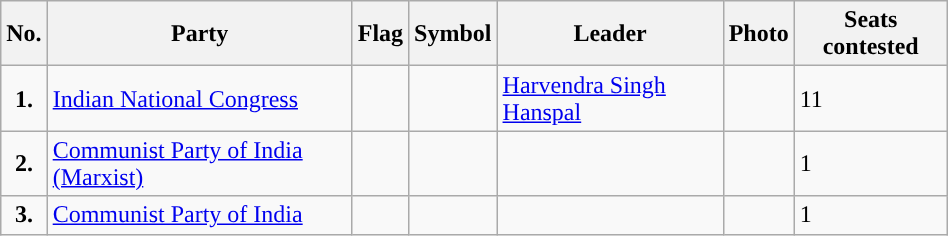<table class="wikitable" width="50%">
<tr>
<th>No.</th>
<th>Party</th>
<th>Flag</th>
<th>Symbol</th>
<th>Leader</th>
<th>Photo</th>
<th>Seats contested</th>
</tr>
<tr>
<td ! style="text-align:center; background:"><strong>1.</strong></td>
<td><a href='#'>Indian National Congress</a></td>
<td></td>
<td></td>
<td><a href='#'>Harvendra Singh Hanspal</a></td>
<td></td>
<td>11</td>
</tr>
<tr>
<td ! style="text-align:center; background:"><strong>2.</strong></td>
<td><a href='#'>Communist Party of India (Marxist)</a></td>
<td></td>
<td></td>
<td></td>
<td></td>
<td>1</td>
</tr>
<tr>
<td ! style="text-align:center; background:"><strong>3.</strong></td>
<td><a href='#'>Communist Party of India</a></td>
<td></td>
<td></td>
<td></td>
<td></td>
<td>1</td>
</tr>
</table>
